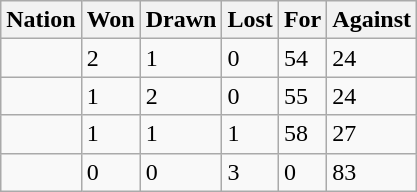<table class="wikitable">
<tr>
<th>Nation</th>
<th>Won</th>
<th>Drawn</th>
<th>Lost</th>
<th>For</th>
<th>Against</th>
</tr>
<tr>
<td></td>
<td>2</td>
<td>1</td>
<td>0</td>
<td>54</td>
<td>24</td>
</tr>
<tr>
<td></td>
<td>1</td>
<td>2</td>
<td>0</td>
<td>55</td>
<td>24</td>
</tr>
<tr>
<td></td>
<td>1</td>
<td>1</td>
<td>1</td>
<td>58</td>
<td>27</td>
</tr>
<tr>
<td></td>
<td>0</td>
<td>0</td>
<td>3</td>
<td>0</td>
<td>83</td>
</tr>
</table>
